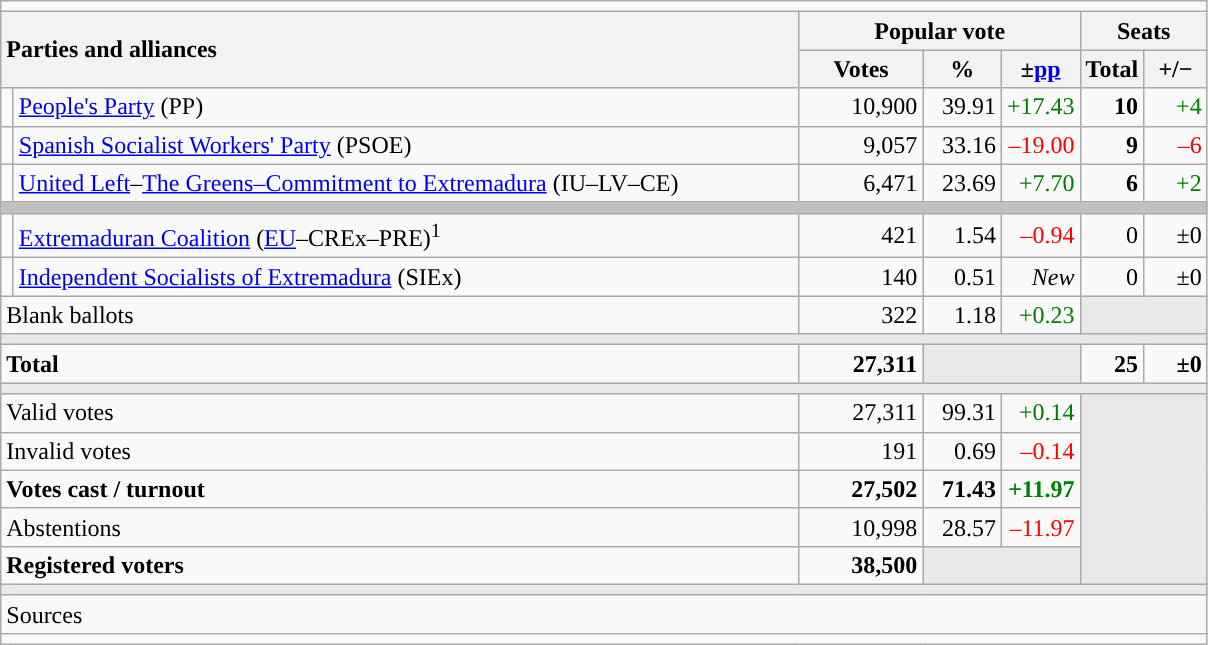<table class="wikitable" style="text-align:right;">
<tr>
<td colspan="7"></td>
</tr>
<tr>
<th style="text-align:left;" rowspan="2" colspan="2" width="525">Parties and alliances</th>
<th colspan="3">Popular vote</th>
<th colspan="2">Seats</th>
</tr>
<tr>
<th width="75">Votes</th>
<th width="45">%</th>
<th width="45">±<a href='#'>pp</a></th>
<th width="35">Total</th>
<th width="35">+/−</th>
</tr>
<tr>
<td width="1" style="color:inherit;background:"></td>
<td align="left"><a href='#'>People's Party</a> (PP)</td>
<td>10,900</td>
<td>39.91</td>
<td style="color:green;">+17.43</td>
<td><strong>10</strong></td>
<td style="color:green;">+4</td>
</tr>
<tr>
<td style="color:inherit;background:"></td>
<td align="left"><a href='#'>Spanish Socialist Workers' Party</a> (PSOE)</td>
<td>9,057</td>
<td>33.16</td>
<td style="color:red;">–19.00</td>
<td><strong>9</strong></td>
<td style="color:red;">–6</td>
</tr>
<tr>
<td style="color:inherit;background:"></td>
<td align="left"><a href='#'>United Left</a>–<a href='#'>The Greens–Commitment to Extremadura</a> (IU–LV–CE)</td>
<td>6,471</td>
<td>23.69</td>
<td style="color:green;">+7.70</td>
<td><strong>6</strong></td>
<td style="color:green;">+2</td>
</tr>
<tr>
<td colspan="7" bgcolor="#C0C0C0"></td>
</tr>
<tr>
<td style="color:inherit;background:"></td>
<td align="left"><a href='#'>Extremaduran Coalition</a> (<a href='#'>EU</a>–CREx–PRE)<sup>1</sup></td>
<td>421</td>
<td>1.54</td>
<td style="color:red;">–0.94</td>
<td>0</td>
<td>±0</td>
</tr>
<tr>
<td style="color:inherit;background:"></td>
<td align="left"><a href='#'>Independent Socialists of Extremadura</a> (SIEx)</td>
<td>140</td>
<td>0.51</td>
<td><em>New</em></td>
<td>0</td>
<td>±0</td>
</tr>
<tr>
<td align="left" colspan="2">Blank ballots</td>
<td>322</td>
<td>1.18</td>
<td style="color:green;">+0.23</td>
<td bgcolor="#E9E9E9" colspan="2"></td>
</tr>
<tr>
<td colspan="7" bgcolor="#E9E9E9"></td>
</tr>
<tr style="font-weight:bold;">
<td align="left" colspan="2">Total</td>
<td>27,311</td>
<td bgcolor="#E9E9E9" colspan="2"></td>
<td>25</td>
<td>±0</td>
</tr>
<tr>
<td colspan="7" bgcolor="#E9E9E9"></td>
</tr>
<tr>
<td align="left" colspan="2">Valid votes</td>
<td>27,311</td>
<td>99.31</td>
<td style="color:green;">+0.14</td>
<td bgcolor="#E9E9E9" colspan="2" rowspan="5"></td>
</tr>
<tr>
<td align="left" colspan="2">Invalid votes</td>
<td>191</td>
<td>0.69</td>
<td style="color:red;">–0.14</td>
</tr>
<tr style="font-weight:bold;">
<td align="left" colspan="2">Votes cast / turnout</td>
<td>27,502</td>
<td>71.43</td>
<td style="color:green;">+11.97</td>
</tr>
<tr>
<td align="left" colspan="2">Abstentions</td>
<td>10,998</td>
<td>28.57</td>
<td style="color:red;">–11.97</td>
</tr>
<tr style="font-weight:bold;">
<td align="left" colspan="2">Registered voters</td>
<td>38,500</td>
<td bgcolor="#E9E9E9" colspan="2"></td>
</tr>
<tr>
<td colspan="7" bgcolor="#E9E9E9"></td>
</tr>
<tr>
<td align="left" colspan="7">Sources</td>
</tr>
<tr>
<td colspan="7" style="text-align:left; max-width:790px;"></td>
</tr>
</table>
